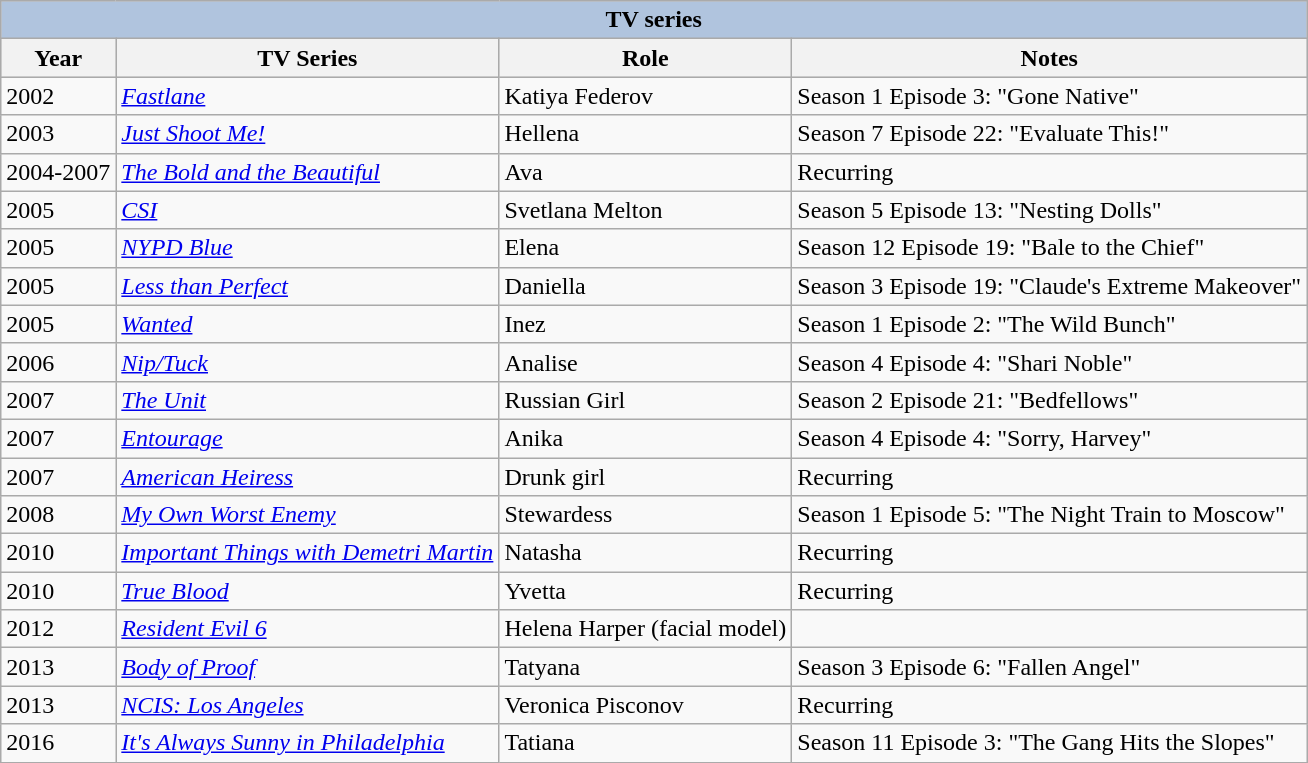<table class="wikitable">
<tr style="background:#ccc; text-align:center;">
<th colspan="4" style="background: LightSteelBlue;">TV series</th>
</tr>
<tr style="background:#ccc; text-align:center;">
<th>Year</th>
<th>TV Series</th>
<th>Role</th>
<th>Notes</th>
</tr>
<tr>
<td>2002</td>
<td><em><a href='#'>Fastlane</a></em></td>
<td>Katiya Federov</td>
<td>Season 1 Episode 3: "Gone Native"</td>
</tr>
<tr>
<td>2003</td>
<td><em><a href='#'>Just Shoot Me!</a></em></td>
<td>Hellena</td>
<td>Season 7 Episode 22: "Evaluate This!"</td>
</tr>
<tr>
<td>2004-2007</td>
<td><em><a href='#'>The Bold and the Beautiful</a></em></td>
<td>Ava</td>
<td>Recurring</td>
</tr>
<tr>
<td>2005</td>
<td><em><a href='#'>CSI</a></em></td>
<td>Svetlana Melton</td>
<td>Season 5 Episode 13: "Nesting Dolls"</td>
</tr>
<tr>
<td>2005</td>
<td><em><a href='#'>NYPD Blue</a></em></td>
<td>Elena</td>
<td>Season 12 Episode 19: "Bale to the Chief"</td>
</tr>
<tr>
<td>2005</td>
<td><em><a href='#'>Less than Perfect</a></em></td>
<td>Daniella</td>
<td>Season 3 Episode 19: "Claude's Extreme Makeover"</td>
</tr>
<tr>
<td>2005</td>
<td><em><a href='#'>Wanted</a></em></td>
<td>Inez</td>
<td>Season 1 Episode 2: "The Wild Bunch"</td>
</tr>
<tr>
<td>2006</td>
<td><em><a href='#'>Nip/Tuck</a></em></td>
<td>Analise</td>
<td>Season 4 Episode 4: "Shari Noble"</td>
</tr>
<tr>
<td>2007</td>
<td><em><a href='#'>The Unit</a></em></td>
<td>Russian Girl</td>
<td>Season 2 Episode 21: "Bedfellows"</td>
</tr>
<tr>
<td>2007</td>
<td><em><a href='#'>Entourage</a></em></td>
<td>Anika</td>
<td>Season 4 Episode 4: "Sorry, Harvey"</td>
</tr>
<tr>
<td>2007</td>
<td><em><a href='#'>American Heiress</a></em></td>
<td>Drunk girl</td>
<td>Recurring</td>
</tr>
<tr>
<td>2008</td>
<td><em><a href='#'>My Own Worst Enemy</a></em></td>
<td>Stewardess</td>
<td>Season 1 Episode 5: "The Night Train to Moscow"</td>
</tr>
<tr>
<td>2010</td>
<td><em><a href='#'>Important Things with Demetri Martin</a></em></td>
<td>Natasha</td>
<td>Recurring</td>
</tr>
<tr>
<td>2010</td>
<td><em><a href='#'>True Blood</a></em></td>
<td>Yvetta</td>
<td>Recurring</td>
</tr>
<tr>
<td>2012</td>
<td><em><a href='#'>Resident Evil 6</a></em></td>
<td>Helena Harper (facial model)</td>
<td></td>
</tr>
<tr>
<td>2013</td>
<td><em><a href='#'>Body of Proof</a></em></td>
<td>Tatyana</td>
<td>Season 3 Episode 6: "Fallen Angel"</td>
</tr>
<tr>
<td>2013</td>
<td><em><a href='#'>NCIS: Los Angeles</a></em></td>
<td>Veronica Pisconov</td>
<td>Recurring</td>
</tr>
<tr>
<td>2016</td>
<td><em><a href='#'>It's Always Sunny in Philadelphia</a></em></td>
<td>Tatiana</td>
<td>Season 11 Episode 3: "The Gang Hits the Slopes"</td>
</tr>
</table>
